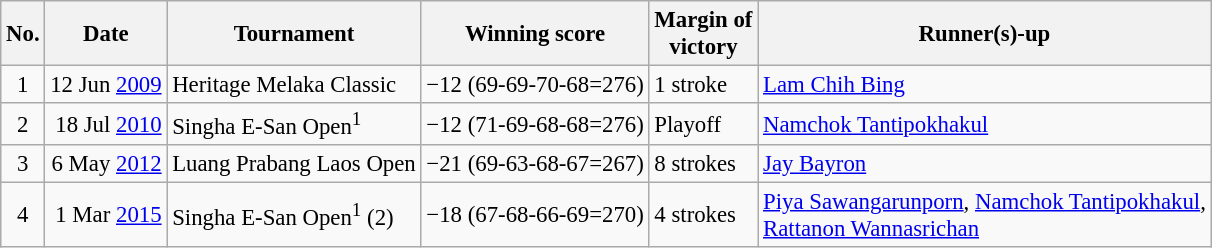<table class="wikitable" style="font-size:95%;">
<tr>
<th>No.</th>
<th>Date</th>
<th>Tournament</th>
<th>Winning score</th>
<th>Margin of<br>victory</th>
<th>Runner(s)-up</th>
</tr>
<tr>
<td align=center>1</td>
<td align=right>12 Jun <a href='#'>2009</a></td>
<td>Heritage Melaka Classic</td>
<td>−12 (69-69-70-68=276)</td>
<td>1 stroke</td>
<td> <a href='#'>Lam Chih Bing</a></td>
</tr>
<tr>
<td align=center>2</td>
<td align=right>18 Jul <a href='#'>2010</a></td>
<td>Singha E-San Open<sup>1</sup></td>
<td>−12 (71-69-68-68=276)</td>
<td>Playoff</td>
<td> <a href='#'>Namchok Tantipokhakul</a></td>
</tr>
<tr>
<td align=center>3</td>
<td align=right>6 May <a href='#'>2012</a></td>
<td>Luang Prabang Laos Open</td>
<td>−21 (69-63-68-67=267)</td>
<td>8 strokes</td>
<td> <a href='#'>Jay Bayron</a></td>
</tr>
<tr>
<td align=center>4</td>
<td align=right>1 Mar <a href='#'>2015</a></td>
<td>Singha E-San Open<sup>1</sup> (2)</td>
<td>−18 (67-68-66-69=270)</td>
<td>4 strokes</td>
<td> <a href='#'>Piya Sawangarunporn</a>,  <a href='#'>Namchok Tantipokhakul</a>,<br> <a href='#'>Rattanon Wannasrichan</a></td>
</tr>
</table>
